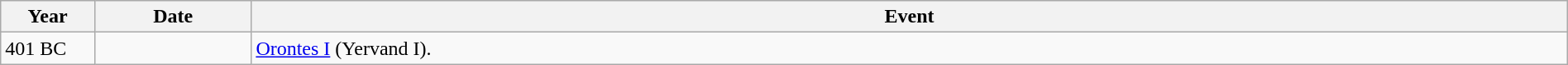<table class="wikitable" width="100%">
<tr>
<th style="width:6%">Year</th>
<th style="width:10%">Date</th>
<th>Event</th>
</tr>
<tr>
<td>401 BC</td>
<td></td>
<td><a href='#'>Orontes I</a> (Yervand I).</td>
</tr>
</table>
